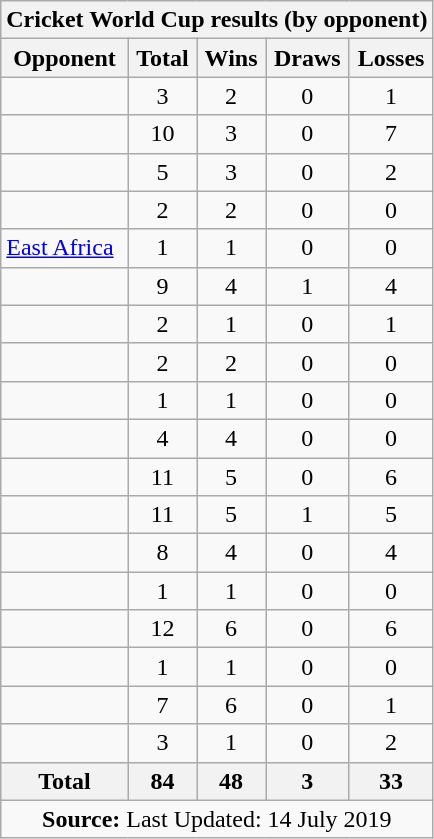<table class="wikitable" style="text-align: center;">
<tr>
<th colspan=5>Cricket World Cup results (by opponent)</th>
</tr>
<tr>
<th>Opponent</th>
<th>Total</th>
<th>Wins</th>
<th>Draws</th>
<th>Losses</th>
</tr>
<tr>
<td align="left"></td>
<td>3</td>
<td>2</td>
<td>0</td>
<td>1</td>
</tr>
<tr>
<td align="left"></td>
<td>10</td>
<td>3</td>
<td>0</td>
<td>7</td>
</tr>
<tr>
<td align="left"></td>
<td>5</td>
<td>3</td>
<td>0</td>
<td>2</td>
</tr>
<tr>
<td align="left"></td>
<td>2</td>
<td>2</td>
<td>0</td>
<td>0</td>
</tr>
<tr>
<td align="left"> <a href='#'>East Africa</a></td>
<td>1</td>
<td>1</td>
<td>0</td>
<td>0</td>
</tr>
<tr>
<td align="left"></td>
<td>9</td>
<td>4</td>
<td>1</td>
<td>4</td>
</tr>
<tr>
<td align="left"></td>
<td>2</td>
<td>1</td>
<td>0</td>
<td>1</td>
</tr>
<tr>
<td align="left"></td>
<td>2</td>
<td>2</td>
<td>0</td>
<td>0</td>
</tr>
<tr>
<td align="left"></td>
<td>1</td>
<td>1</td>
<td>0</td>
<td>0</td>
</tr>
<tr>
<td align="left"></td>
<td>4</td>
<td>4</td>
<td>0</td>
<td>0</td>
</tr>
<tr>
<td align="left"></td>
<td>11</td>
<td>5</td>
<td>0</td>
<td>6</td>
</tr>
<tr>
<td align="left"></td>
<td>11</td>
<td>5</td>
<td>1</td>
<td>5</td>
</tr>
<tr>
<td align="left"></td>
<td>8</td>
<td>4</td>
<td>0</td>
<td>4</td>
</tr>
<tr>
<td align="left"></td>
<td>1</td>
<td>1</td>
<td>0</td>
<td>0</td>
</tr>
<tr>
<td align="left"></td>
<td>12</td>
<td>6</td>
<td>0</td>
<td>6</td>
</tr>
<tr>
<td align="left"></td>
<td>1</td>
<td>1</td>
<td>0</td>
<td>0</td>
</tr>
<tr>
<td align="left"></td>
<td>7</td>
<td>6</td>
<td>0</td>
<td>1</td>
</tr>
<tr>
<td align="left"></td>
<td>3</td>
<td>1</td>
<td>0</td>
<td>2</td>
</tr>
<tr>
<th>Total</th>
<th>84</th>
<th>48</th>
<th>3</th>
<th>33</th>
</tr>
<tr>
<td colspan=5><strong>Source: </strong>Last Updated: 14 July 2019</td>
</tr>
</table>
